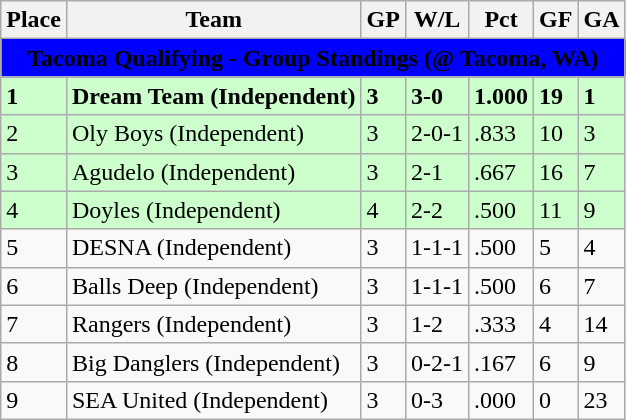<table class="wikitable">
<tr>
<th>Place</th>
<th>Team</th>
<th>GP</th>
<th>W/L</th>
<th>Pct</th>
<th>GF</th>
<th>GA</th>
</tr>
<tr>
<th style="background:blue;" colspan="9"><span>Tacoma Qualifying - Group Standings (@ Tacoma, WA)</span></th>
</tr>
<tr style="background:#cfc;">
<td><strong>1</strong></td>
<td><strong>Dream Team (Independent)</strong></td>
<td><strong>3</strong></td>
<td><strong>3-0</strong></td>
<td><strong>1.000</strong></td>
<td><strong>19</strong></td>
<td><strong>1</strong></td>
</tr>
<tr style="background:#cfc;">
<td>2</td>
<td>Oly Boys (Independent)</td>
<td>3</td>
<td>2-0-1</td>
<td>.833</td>
<td>10</td>
<td>3</td>
</tr>
<tr style="background:#cfc;">
<td>3</td>
<td>Agudelo (Independent)</td>
<td>3</td>
<td>2-1</td>
<td>.667</td>
<td>16</td>
<td>7</td>
</tr>
<tr style="background:#cfc;">
<td>4</td>
<td>Doyles (Independent)</td>
<td>4</td>
<td>2-2</td>
<td>.500</td>
<td>11</td>
<td>9</td>
</tr>
<tr>
<td>5</td>
<td>DESNA (Independent)</td>
<td>3</td>
<td>1-1-1</td>
<td>.500</td>
<td>5</td>
<td>4</td>
</tr>
<tr>
<td>6</td>
<td>Balls Deep (Independent)</td>
<td>3</td>
<td>1-1-1</td>
<td>.500</td>
<td>6</td>
<td>7</td>
</tr>
<tr>
<td>7</td>
<td>Rangers (Independent)</td>
<td>3</td>
<td>1-2</td>
<td>.333</td>
<td>4</td>
<td>14</td>
</tr>
<tr>
<td>8</td>
<td>Big Danglers (Independent)</td>
<td>3</td>
<td>0-2-1</td>
<td>.167</td>
<td>6</td>
<td>9</td>
</tr>
<tr>
<td>9</td>
<td>SEA United (Independent)</td>
<td>3</td>
<td>0-3</td>
<td>.000</td>
<td>0</td>
<td>23</td>
</tr>
</table>
